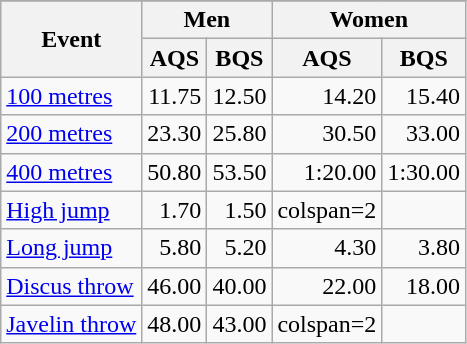<table class="wikitable" style="text-align:right;">
<tr>
</tr>
<tr>
<th rowspan=2>Event</th>
<th colspan=2>Men</th>
<th colspan=2>Women</th>
</tr>
<tr>
<th>AQS</th>
<th>BQS</th>
<th>AQS</th>
<th>BQS</th>
</tr>
<tr>
<td style="text-align:left;"><a href='#'>100 metres</a></td>
<td>11.75</td>
<td>12.50</td>
<td>14.20</td>
<td>15.40</td>
</tr>
<tr>
<td style="text-align:left;"><a href='#'>200 metres</a></td>
<td>23.30</td>
<td>25.80</td>
<td>30.50</td>
<td>33.00</td>
</tr>
<tr>
<td style="text-align:left;"><a href='#'>400 metres</a></td>
<td>50.80</td>
<td>53.50</td>
<td>1:20.00</td>
<td>1:30.00</td>
</tr>
<tr>
<td style="text-align:left;"><a href='#'>High jump</a></td>
<td>1.70</td>
<td>1.50</td>
<td>colspan=2 </td>
</tr>
<tr>
<td style="text-align:left;"><a href='#'>Long jump</a></td>
<td>5.80</td>
<td>5.20</td>
<td>4.30</td>
<td>3.80</td>
</tr>
<tr>
<td style="text-align:left;"><a href='#'>Discus throw</a></td>
<td>46.00</td>
<td>40.00</td>
<td>22.00</td>
<td>18.00</td>
</tr>
<tr>
<td style="text-align:left;"><a href='#'>Javelin throw</a></td>
<td>48.00</td>
<td>43.00</td>
<td>colspan=2 </td>
</tr>
</table>
